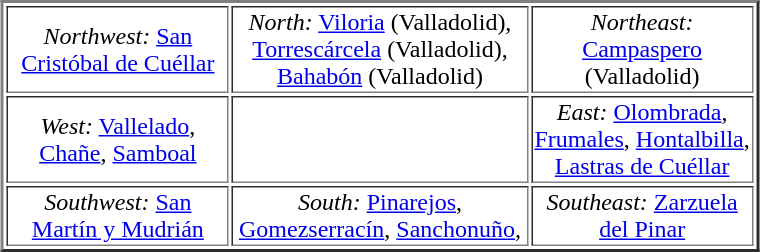<table width="40%" border="2" align="center">
<tr>
<td width="30%" align="center"><em>Northwest:</em> <a href='#'>San Cristóbal de Cuéllar</a></td>
<td width="40%" align="center"><em>North:</em> <a href='#'>Viloria</a> (Valladolid), <a href='#'>Torrescárcela</a> (Valladolid), <a href='#'>Bahabón</a> (Valladolid)</td>
<td width="30%" align="center"><em>Northeast:</em> <a href='#'>Campaspero</a> (Valladolid)</td>
</tr>
<tr>
<td width="30%" align="center"><em>West:</em> <a href='#'>Vallelado</a>, <a href='#'>Chañe</a>, <a href='#'>Samboal</a></td>
<td width="40%" align="center"></td>
<td width="30%" align="center"><em>East:</em> <a href='#'>Olombrada</a>, <a href='#'>Frumales</a>, <a href='#'>Hontalbilla</a>, <a href='#'>Lastras de Cuéllar</a></td>
</tr>
<tr>
<td width="30%" align="center"><em>Southwest:</em> <a href='#'>San Martín y Mudrián</a></td>
<td width="40%" align="center"><em>South:</em> <a href='#'>Pinarejos</a>, <a href='#'>Gomezserracín</a>, <a href='#'>Sanchonuño</a>,</td>
<td width="10%" align="center"><em>Southeast:</em> <a href='#'>Zarzuela del Pinar</a></td>
</tr>
</table>
